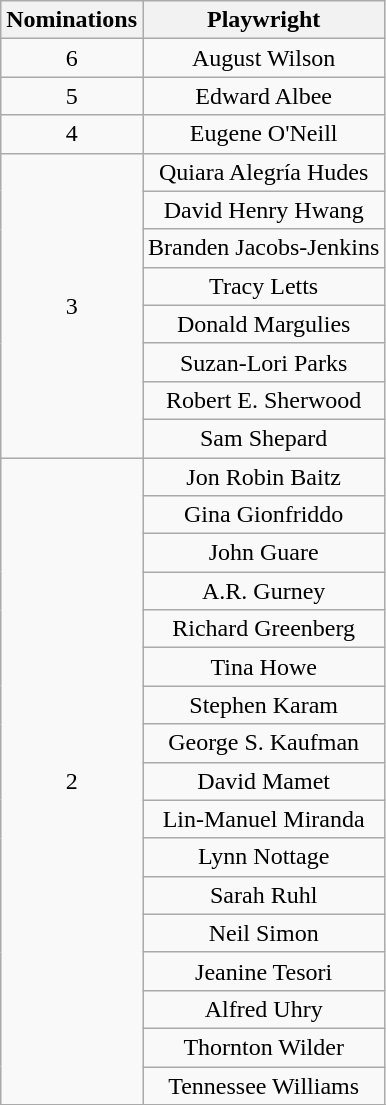<table class="wikitable" style="text-align: center;">
<tr>
<th scope="col" width="55">Nominations</th>
<th scope="col" style="text-align:center">Playwright</th>
</tr>
<tr>
<td rowspan=1 style="text-align:center">6</td>
<td>August Wilson</td>
</tr>
<tr>
<td rowspan=1 style="text-align:center">5</td>
<td>Edward Albee</td>
</tr>
<tr>
<td rowspan=1 style="text-align:center">4</td>
<td>Eugene O'Neill</td>
</tr>
<tr>
<td rowspan=8 style="text-align:center">3</td>
<td>Quiara Alegría Hudes</td>
</tr>
<tr>
<td>David Henry Hwang</td>
</tr>
<tr>
<td>Branden Jacobs-Jenkins</td>
</tr>
<tr>
<td>Tracy Letts</td>
</tr>
<tr>
<td>Donald Margulies</td>
</tr>
<tr>
<td>Suzan-Lori Parks</td>
</tr>
<tr>
<td>Robert E. Sherwood</td>
</tr>
<tr>
<td>Sam Shepard</td>
</tr>
<tr>
<td rowspan=17 style="text-align:center">2</td>
<td>Jon Robin Baitz</td>
</tr>
<tr>
<td>Gina Gionfriddo</td>
</tr>
<tr>
<td>John Guare</td>
</tr>
<tr>
<td>A.R. Gurney</td>
</tr>
<tr>
<td>Richard Greenberg</td>
</tr>
<tr>
<td>Tina Howe</td>
</tr>
<tr>
<td>Stephen Karam</td>
</tr>
<tr>
<td>George S. Kaufman</td>
</tr>
<tr>
<td>David Mamet</td>
</tr>
<tr>
<td>Lin-Manuel Miranda</td>
</tr>
<tr>
<td>Lynn Nottage</td>
</tr>
<tr>
<td>Sarah Ruhl</td>
</tr>
<tr>
<td>Neil Simon</td>
</tr>
<tr>
<td>Jeanine Tesori</td>
</tr>
<tr>
<td>Alfred Uhry</td>
</tr>
<tr>
<td>Thornton Wilder</td>
</tr>
<tr>
<td>Tennessee Williams</td>
</tr>
<tr>
</tr>
</table>
